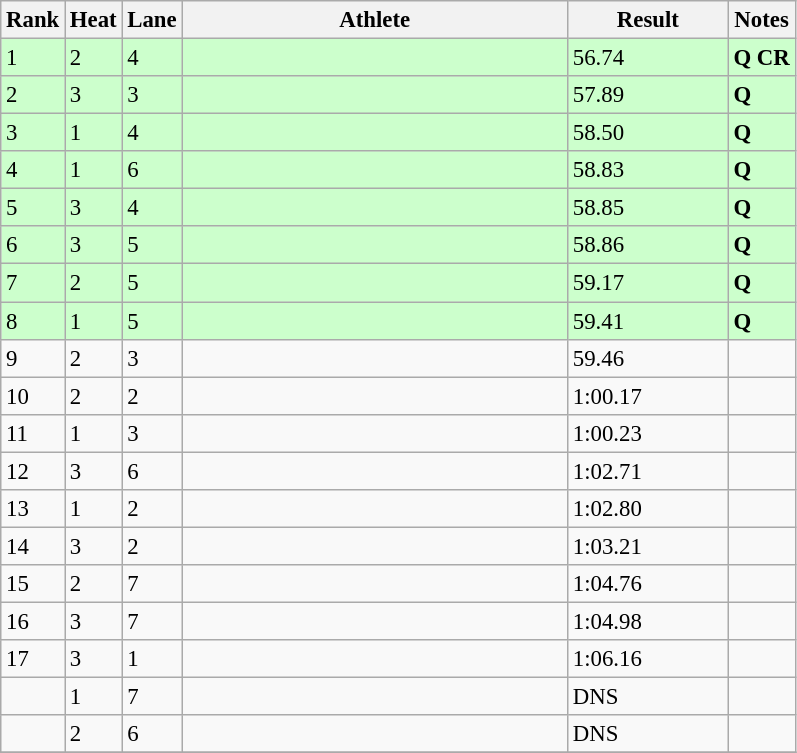<table class="wikitable" style="font-size:95%" style="width:35em;" style="text-align:center">
<tr>
<th>Rank</th>
<th>Heat</th>
<th>Lane</th>
<th width=250>Athlete</th>
<th width=100>Result</th>
<th>Notes</th>
</tr>
<tr bgcolor=ccffcc>
<td>1</td>
<td>2</td>
<td>4</td>
<td align=left></td>
<td>56.74</td>
<td><strong>Q CR</strong></td>
</tr>
<tr bgcolor=ccffcc>
<td>2</td>
<td>3</td>
<td>3</td>
<td align=left></td>
<td>57.89</td>
<td><strong>Q</strong></td>
</tr>
<tr bgcolor=ccffcc>
<td>3</td>
<td>1</td>
<td>4</td>
<td align=left></td>
<td>58.50</td>
<td><strong>Q</strong></td>
</tr>
<tr bgcolor=ccffcc>
<td>4</td>
<td>1</td>
<td>6</td>
<td align=left></td>
<td>58.83</td>
<td><strong>Q</strong></td>
</tr>
<tr bgcolor=ccffcc>
<td>5</td>
<td>3</td>
<td>4</td>
<td align=left></td>
<td>58.85</td>
<td><strong>Q</strong></td>
</tr>
<tr bgcolor=ccffcc>
<td>6</td>
<td>3</td>
<td>5</td>
<td align=left></td>
<td>58.86</td>
<td><strong>Q</strong></td>
</tr>
<tr bgcolor=ccffcc>
<td>7</td>
<td>2</td>
<td>5</td>
<td align=left></td>
<td>59.17</td>
<td><strong>Q</strong></td>
</tr>
<tr bgcolor=ccffcc>
<td>8</td>
<td>1</td>
<td>5</td>
<td align=left></td>
<td>59.41</td>
<td><strong>Q</strong></td>
</tr>
<tr>
<td>9</td>
<td>2</td>
<td>3</td>
<td align=left></td>
<td>59.46</td>
<td></td>
</tr>
<tr>
<td>10</td>
<td>2</td>
<td>2</td>
<td align=left></td>
<td>1:00.17</td>
<td></td>
</tr>
<tr>
<td>11</td>
<td>1</td>
<td>3</td>
<td align=left></td>
<td>1:00.23</td>
<td></td>
</tr>
<tr>
<td>12</td>
<td>3</td>
<td>6</td>
<td align=left></td>
<td>1:02.71</td>
<td></td>
</tr>
<tr>
<td>13</td>
<td>1</td>
<td>2</td>
<td align=left></td>
<td>1:02.80</td>
<td></td>
</tr>
<tr>
<td>14</td>
<td>3</td>
<td>2</td>
<td align=left></td>
<td>1:03.21</td>
<td></td>
</tr>
<tr>
<td>15</td>
<td>2</td>
<td>7</td>
<td align=left></td>
<td>1:04.76</td>
<td></td>
</tr>
<tr>
<td>16</td>
<td>3</td>
<td>7</td>
<td align=left></td>
<td>1:04.98</td>
<td></td>
</tr>
<tr>
<td>17</td>
<td>3</td>
<td>1</td>
<td align=left></td>
<td>1:06.16</td>
<td></td>
</tr>
<tr>
<td></td>
<td>1</td>
<td>7</td>
<td align=left></td>
<td>DNS</td>
<td></td>
</tr>
<tr>
<td></td>
<td>2</td>
<td>6</td>
<td align=left></td>
<td>DNS</td>
<td></td>
</tr>
<tr>
</tr>
</table>
